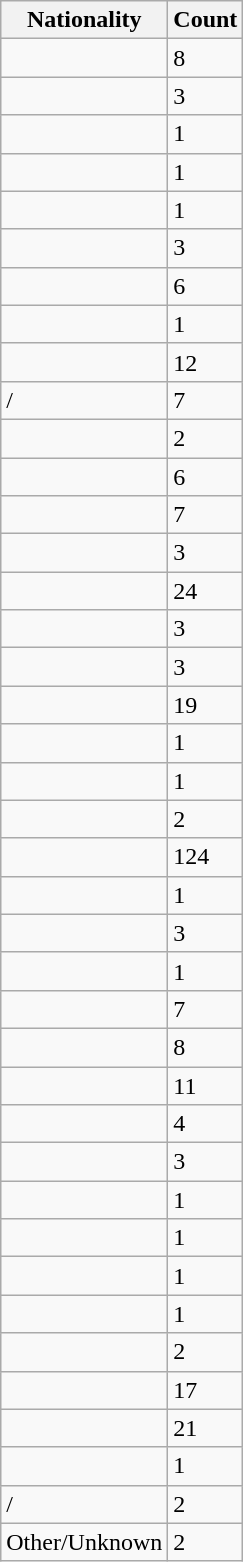<table class="wikitable sortable">
<tr>
<th>Nationality</th>
<th>Count</th>
</tr>
<tr>
<td></td>
<td>8</td>
</tr>
<tr>
<td></td>
<td>3</td>
</tr>
<tr>
<td></td>
<td>1</td>
</tr>
<tr>
<td></td>
<td>1</td>
</tr>
<tr>
<td></td>
<td>1</td>
</tr>
<tr>
<td></td>
<td>3</td>
</tr>
<tr>
<td></td>
<td>6</td>
</tr>
<tr>
<td></td>
<td>1</td>
</tr>
<tr>
<td></td>
<td>12</td>
</tr>
<tr>
<td>/</td>
<td>7</td>
</tr>
<tr>
<td></td>
<td>2</td>
</tr>
<tr>
<td></td>
<td>6</td>
</tr>
<tr>
<td></td>
<td>7</td>
</tr>
<tr>
<td></td>
<td>3</td>
</tr>
<tr>
<td></td>
<td>24</td>
</tr>
<tr>
<td></td>
<td>3</td>
</tr>
<tr>
<td></td>
<td>3</td>
</tr>
<tr>
<td></td>
<td>19</td>
</tr>
<tr>
<td></td>
<td>1</td>
</tr>
<tr>
<td></td>
<td>1</td>
</tr>
<tr>
<td></td>
<td>2</td>
</tr>
<tr>
<td></td>
<td>124</td>
</tr>
<tr>
<td></td>
<td>1</td>
</tr>
<tr>
<td></td>
<td>3</td>
</tr>
<tr>
<td></td>
<td>1</td>
</tr>
<tr>
<td></td>
<td>7</td>
</tr>
<tr>
<td></td>
<td>8</td>
</tr>
<tr>
<td></td>
<td>11</td>
</tr>
<tr>
<td></td>
<td>4</td>
</tr>
<tr>
<td></td>
<td>3</td>
</tr>
<tr>
<td></td>
<td>1</td>
</tr>
<tr>
<td></td>
<td>1</td>
</tr>
<tr>
<td></td>
<td>1</td>
</tr>
<tr>
<td></td>
<td>1</td>
</tr>
<tr>
<td></td>
<td>2</td>
</tr>
<tr>
<td></td>
<td>17</td>
</tr>
<tr>
<td></td>
<td>21</td>
</tr>
<tr>
<td></td>
<td>1</td>
</tr>
<tr>
<td>/</td>
<td>2</td>
</tr>
<tr>
<td>Other/Unknown</td>
<td>2</td>
</tr>
</table>
